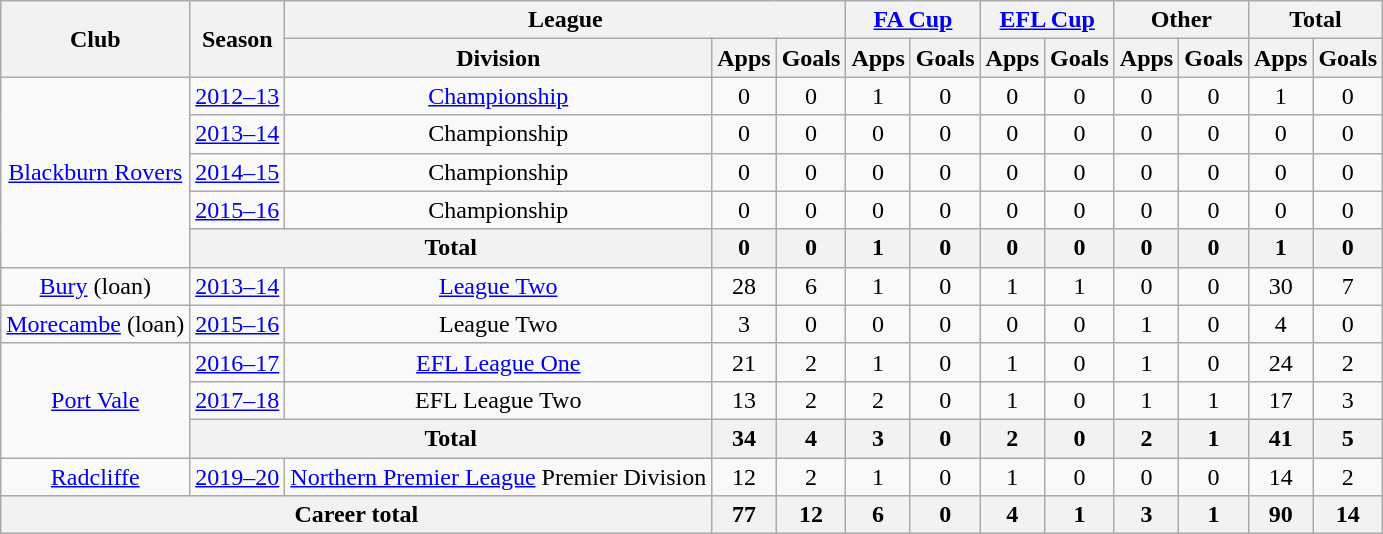<table class="wikitable" style="text-align:center">
<tr>
<th rowspan="2">Club</th>
<th rowspan="2">Season</th>
<th colspan="3">League</th>
<th colspan="2"><a href='#'>FA Cup</a></th>
<th colspan="2"><a href='#'>EFL Cup</a></th>
<th colspan="2">Other</th>
<th colspan="2">Total</th>
</tr>
<tr>
<th>Division</th>
<th>Apps</th>
<th>Goals</th>
<th>Apps</th>
<th>Goals</th>
<th>Apps</th>
<th>Goals</th>
<th>Apps</th>
<th>Goals</th>
<th>Apps</th>
<th>Goals</th>
</tr>
<tr>
<td rowspan=5><a href='#'>Blackburn Rovers</a></td>
<td><a href='#'>2012–13</a></td>
<td><a href='#'>Championship</a></td>
<td>0</td>
<td>0</td>
<td>1</td>
<td>0</td>
<td>0</td>
<td>0</td>
<td>0</td>
<td>0</td>
<td>1</td>
<td>0</td>
</tr>
<tr>
<td><a href='#'>2013–14</a></td>
<td>Championship</td>
<td>0</td>
<td>0</td>
<td>0</td>
<td>0</td>
<td>0</td>
<td>0</td>
<td>0</td>
<td>0</td>
<td>0</td>
<td>0</td>
</tr>
<tr>
<td><a href='#'>2014–15</a></td>
<td>Championship</td>
<td>0</td>
<td>0</td>
<td>0</td>
<td>0</td>
<td>0</td>
<td>0</td>
<td>0</td>
<td>0</td>
<td>0</td>
<td>0</td>
</tr>
<tr>
<td><a href='#'>2015–16</a></td>
<td>Championship</td>
<td>0</td>
<td>0</td>
<td>0</td>
<td>0</td>
<td>0</td>
<td>0</td>
<td>0</td>
<td>0</td>
<td>0</td>
<td>0</td>
</tr>
<tr>
<th colspan="2">Total</th>
<th>0</th>
<th>0</th>
<th>1</th>
<th>0</th>
<th>0</th>
<th>0</th>
<th>0</th>
<th>0</th>
<th>1</th>
<th>0</th>
</tr>
<tr>
<td><a href='#'>Bury</a> (loan)</td>
<td><a href='#'>2013–14</a></td>
<td><a href='#'>League Two</a></td>
<td>28</td>
<td>6</td>
<td>1</td>
<td>0</td>
<td>1</td>
<td>1</td>
<td>0</td>
<td>0</td>
<td>30</td>
<td>7</td>
</tr>
<tr>
<td><a href='#'>Morecambe</a> (loan)</td>
<td><a href='#'>2015–16</a></td>
<td>League Two</td>
<td>3</td>
<td>0</td>
<td>0</td>
<td>0</td>
<td>0</td>
<td>0</td>
<td>1</td>
<td>0</td>
<td>4</td>
<td>0</td>
</tr>
<tr>
<td rowspan="3"><a href='#'>Port Vale</a></td>
<td><a href='#'>2016–17</a></td>
<td><a href='#'>EFL League One</a></td>
<td>21</td>
<td>2</td>
<td>1</td>
<td>0</td>
<td>1</td>
<td>0</td>
<td>1</td>
<td>0</td>
<td>24</td>
<td>2</td>
</tr>
<tr>
<td><a href='#'>2017–18</a></td>
<td>EFL League Two</td>
<td>13</td>
<td>2</td>
<td>2</td>
<td>0</td>
<td>1</td>
<td>0</td>
<td>1</td>
<td>1</td>
<td>17</td>
<td>3</td>
</tr>
<tr>
<th colspan="2">Total</th>
<th>34</th>
<th>4</th>
<th>3</th>
<th>0</th>
<th>2</th>
<th>0</th>
<th>2</th>
<th>1</th>
<th>41</th>
<th>5</th>
</tr>
<tr>
<td><a href='#'>Radcliffe</a></td>
<td><a href='#'>2019–20</a></td>
<td><a href='#'>Northern Premier League</a> Premier Division</td>
<td>12</td>
<td>2</td>
<td>1</td>
<td>0</td>
<td>1</td>
<td>0</td>
<td>0</td>
<td>0</td>
<td>14</td>
<td>2</td>
</tr>
<tr>
<th colspan="3">Career total</th>
<th>77</th>
<th>12</th>
<th>6</th>
<th>0</th>
<th>4</th>
<th>1</th>
<th>3</th>
<th>1</th>
<th>90</th>
<th>14</th>
</tr>
</table>
